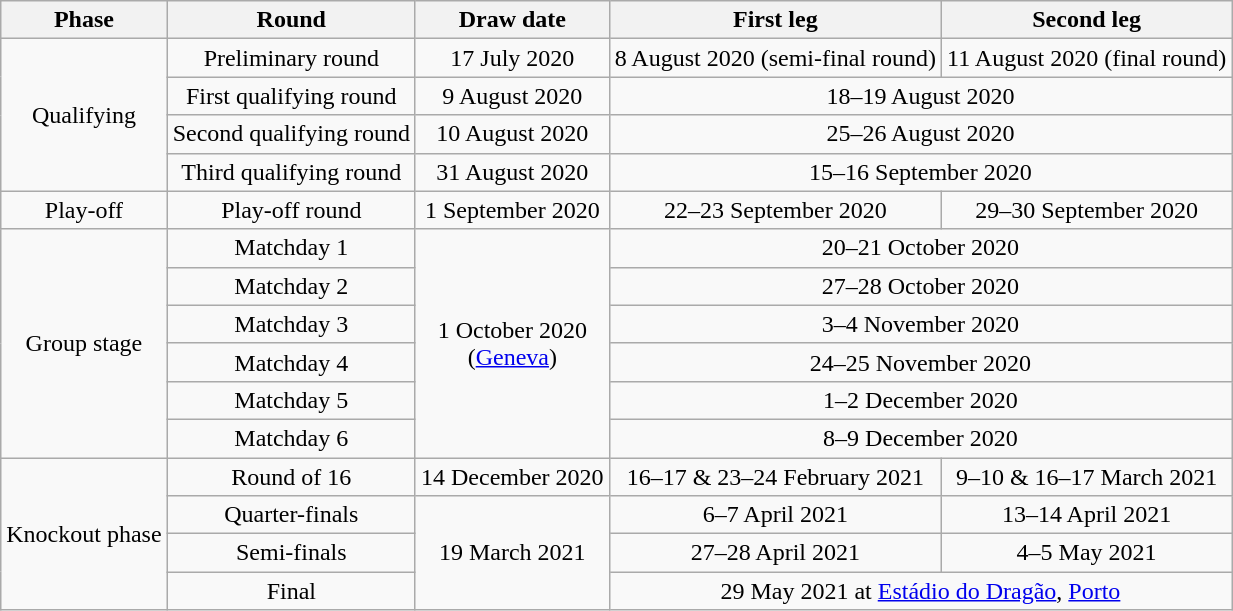<table class="wikitable" style="text-align:center">
<tr>
<th>Phase</th>
<th>Round</th>
<th>Draw date</th>
<th>First leg</th>
<th>Second leg</th>
</tr>
<tr>
<td rowspan="4">Qualifying</td>
<td>Preliminary round</td>
<td>17 July 2020</td>
<td>8 August 2020 (semi-final round)</td>
<td>11 August 2020 (final round)</td>
</tr>
<tr>
<td>First qualifying round</td>
<td>9 August 2020</td>
<td colspan="2">18–19 August 2020</td>
</tr>
<tr>
<td>Second qualifying round</td>
<td>10 August 2020</td>
<td colspan="2">25–26 August 2020</td>
</tr>
<tr>
<td>Third qualifying round</td>
<td>31 August 2020</td>
<td colspan="2">15–16 September 2020</td>
</tr>
<tr>
<td>Play-off</td>
<td>Play-off round</td>
<td>1 September 2020</td>
<td>22–23 September 2020</td>
<td>29–30 September 2020</td>
</tr>
<tr>
<td rowspan="6">Group stage</td>
<td>Matchday 1</td>
<td rowspan="6">1 October 2020<br>(<a href='#'>Geneva</a>)</td>
<td colspan="2">20–21 October 2020</td>
</tr>
<tr>
<td>Matchday 2</td>
<td colspan="2">27–28 October 2020</td>
</tr>
<tr>
<td>Matchday 3</td>
<td colspan="2">3–4 November 2020</td>
</tr>
<tr>
<td>Matchday 4</td>
<td colspan="2">24–25 November 2020</td>
</tr>
<tr>
<td>Matchday 5</td>
<td colspan="2">1–2 December 2020</td>
</tr>
<tr>
<td>Matchday 6</td>
<td colspan="2">8–9 December 2020</td>
</tr>
<tr>
<td rowspan="4">Knockout phase</td>
<td>Round of 16</td>
<td>14 December 2020</td>
<td>16–17 & 23–24 February 2021</td>
<td>9–10 & 16–17 March 2021</td>
</tr>
<tr>
<td>Quarter-finals</td>
<td rowspan="3">19 March 2021</td>
<td>6–7 April 2021</td>
<td>13–14 April 2021</td>
</tr>
<tr>
<td>Semi-finals</td>
<td>27–28 April 2021</td>
<td>4–5 May 2021</td>
</tr>
<tr>
<td>Final</td>
<td colspan="2">29 May 2021 at <a href='#'>Estádio do Dragão</a>, <a href='#'>Porto</a></td>
</tr>
</table>
